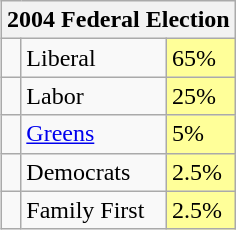<table class="wikitable" style="float:right; margin-left:1em">
<tr>
<th colspan = 3>2004 Federal Election</th>
</tr>
<tr>
<td> </td>
<td>Liberal</td>
<td bgcolor="FFFF99">65%</td>
</tr>
<tr>
<td> </td>
<td>Labor</td>
<td bgcolor="FFFF99">25%</td>
</tr>
<tr>
<td> </td>
<td><a href='#'>Greens</a></td>
<td bgcolor="FFFF99">5%</td>
</tr>
<tr>
<td> </td>
<td>Democrats</td>
<td bgcolor="FFFF99">2.5%</td>
</tr>
<tr>
<td> </td>
<td>Family First</td>
<td bgcolor="FFFF99">2.5%</td>
</tr>
</table>
